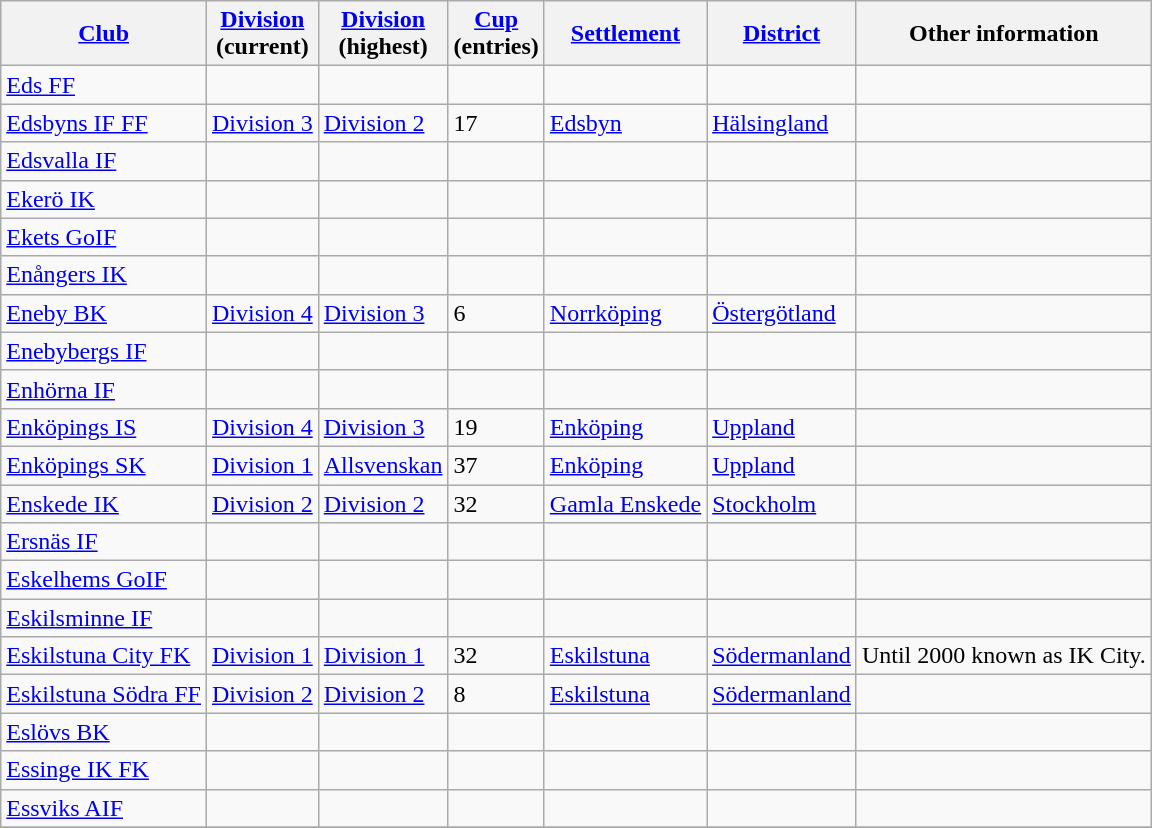<table class="wikitable" style="text-align:left">
<tr>
<th style= width="180px"><a href='#'>Club</a></th>
<th style= width="80px"><a href='#'>Division</a><br> (current)</th>
<th style= width="80px"><a href='#'>Division</a><br> (highest)</th>
<th style= width="60px"><a href='#'>Cup</a><br> (entries)</th>
<th style= width="110px"><a href='#'>Settlement</a></th>
<th style= width="110px"><a href='#'>District</a></th>
<th style= width="230px">Other information</th>
</tr>
<tr>
<td><a href='#'>Eds FF</a></td>
<td></td>
<td></td>
<td></td>
<td></td>
<td></td>
<td></td>
</tr>
<tr>
<td><a href='#'>Edsbyns IF FF</a></td>
<td><a href='#'>Division 3</a></td>
<td><a href='#'>Division 2</a></td>
<td>17</td>
<td><a href='#'>Edsbyn</a></td>
<td><a href='#'>Hälsingland</a></td>
<td></td>
</tr>
<tr>
<td><a href='#'>Edsvalla IF</a></td>
<td></td>
<td></td>
<td></td>
<td></td>
<td></td>
<td></td>
</tr>
<tr>
<td><a href='#'>Ekerö IK</a></td>
<td></td>
<td></td>
<td></td>
<td></td>
<td></td>
<td></td>
</tr>
<tr>
<td><a href='#'>Ekets GoIF</a></td>
<td></td>
<td></td>
<td></td>
<td></td>
<td></td>
<td></td>
</tr>
<tr>
<td><a href='#'>Enångers IK</a></td>
<td></td>
<td></td>
<td></td>
<td></td>
<td></td>
<td></td>
</tr>
<tr>
<td><a href='#'>Eneby BK</a></td>
<td><a href='#'>Division 4</a></td>
<td><a href='#'>Division 3</a></td>
<td>6</td>
<td><a href='#'>Norrköping</a></td>
<td><a href='#'>Östergötland</a></td>
<td></td>
</tr>
<tr>
<td><a href='#'>Enebybergs IF</a></td>
<td></td>
<td></td>
<td></td>
<td></td>
<td></td>
<td></td>
</tr>
<tr>
<td><a href='#'>Enhörna IF</a></td>
<td></td>
<td></td>
<td></td>
<td></td>
<td></td>
<td></td>
</tr>
<tr>
<td><a href='#'>Enköpings IS</a></td>
<td><a href='#'>Division 4</a></td>
<td><a href='#'>Division 3</a></td>
<td>19</td>
<td><a href='#'>Enköping</a></td>
<td><a href='#'>Uppland</a></td>
<td></td>
</tr>
<tr>
<td><a href='#'>Enköpings SK</a></td>
<td><a href='#'>Division 1</a></td>
<td><a href='#'>Allsvenskan</a></td>
<td>37</td>
<td><a href='#'>Enköping</a></td>
<td><a href='#'>Uppland</a></td>
<td></td>
</tr>
<tr>
<td><a href='#'>Enskede IK</a></td>
<td><a href='#'>Division 2</a></td>
<td><a href='#'>Division 2</a></td>
<td>32</td>
<td><a href='#'>Gamla Enskede</a></td>
<td><a href='#'>Stockholm</a></td>
<td></td>
</tr>
<tr>
<td><a href='#'>Ersnäs IF</a></td>
<td></td>
<td></td>
<td></td>
<td></td>
<td></td>
<td></td>
</tr>
<tr>
<td><a href='#'>Eskelhems GoIF</a></td>
<td></td>
<td></td>
<td></td>
<td></td>
<td></td>
<td></td>
</tr>
<tr>
<td><a href='#'>Eskilsminne IF</a></td>
<td></td>
<td></td>
<td></td>
<td></td>
<td></td>
<td></td>
</tr>
<tr>
<td><a href='#'>Eskilstuna City FK</a></td>
<td><a href='#'>Division 1</a></td>
<td><a href='#'>Division 1</a></td>
<td>32</td>
<td><a href='#'>Eskilstuna</a></td>
<td><a href='#'>Södermanland</a></td>
<td>Until 2000 known as IK City.</td>
</tr>
<tr>
<td><a href='#'>Eskilstuna Södra FF</a></td>
<td><a href='#'>Division 2</a></td>
<td><a href='#'>Division 2</a></td>
<td>8</td>
<td><a href='#'>Eskilstuna</a></td>
<td><a href='#'>Södermanland</a></td>
<td></td>
</tr>
<tr>
<td><a href='#'>Eslövs BK</a></td>
<td></td>
<td></td>
<td></td>
<td></td>
<td></td>
<td></td>
</tr>
<tr>
<td><a href='#'>Essinge IK FK</a></td>
<td></td>
<td></td>
<td></td>
<td></td>
<td></td>
<td></td>
</tr>
<tr>
<td><a href='#'>Essviks AIF</a></td>
<td></td>
<td></td>
<td></td>
<td></td>
<td></td>
<td></td>
</tr>
<tr>
</tr>
</table>
